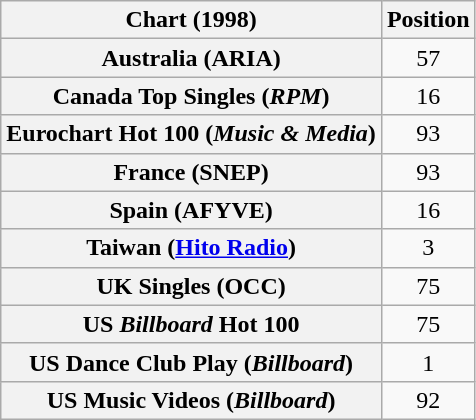<table class="wikitable sortable plainrowheaders" style="text-align:center">
<tr>
<th>Chart (1998)</th>
<th>Position</th>
</tr>
<tr>
<th scope="row">Australia (ARIA)</th>
<td>57</td>
</tr>
<tr>
<th scope="row">Canada Top Singles (<em>RPM</em>)</th>
<td>16</td>
</tr>
<tr>
<th scope="row">Eurochart Hot 100 (<em>Music & Media</em>)</th>
<td>93</td>
</tr>
<tr>
<th scope="row">France (SNEP)</th>
<td>93</td>
</tr>
<tr>
<th scope="row">Spain (AFYVE)</th>
<td>16</td>
</tr>
<tr>
<th scope="row">Taiwan (<a href='#'>Hito Radio</a>)</th>
<td>3</td>
</tr>
<tr>
<th scope="row">UK Singles (OCC)</th>
<td>75</td>
</tr>
<tr>
<th scope="row">US <em>Billboard</em> Hot 100</th>
<td>75</td>
</tr>
<tr>
<th scope="row">US Dance Club Play (<em>Billboard</em>)</th>
<td>1</td>
</tr>
<tr>
<th scope="row">US Music Videos (<em>Billboard</em>)</th>
<td>92</td>
</tr>
</table>
